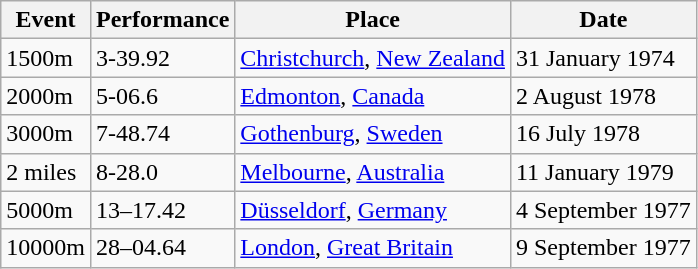<table class="wikitable">
<tr>
<th>Event</th>
<th>Performance</th>
<th>Place</th>
<th>Date</th>
</tr>
<tr>
<td>1500m</td>
<td>3-39.92</td>
<td><a href='#'>Christchurch</a>, <a href='#'>New Zealand</a></td>
<td>31 January 1974</td>
</tr>
<tr>
<td>2000m</td>
<td>5-06.6</td>
<td><a href='#'>Edmonton</a>, <a href='#'>Canada</a></td>
<td>2 August 1978</td>
</tr>
<tr>
<td>3000m</td>
<td>7-48.74</td>
<td><a href='#'>Gothenburg</a>, <a href='#'>Sweden</a></td>
<td>16 July 1978</td>
</tr>
<tr>
<td>2 miles</td>
<td>8-28.0</td>
<td><a href='#'>Melbourne</a>, <a href='#'>Australia</a></td>
<td>11 January 1979</td>
</tr>
<tr>
<td>5000m</td>
<td>13–17.42</td>
<td><a href='#'>Düsseldorf</a>, <a href='#'>Germany</a></td>
<td>4 September 1977</td>
</tr>
<tr>
<td>10000m</td>
<td>28–04.64</td>
<td><a href='#'>London</a>, <a href='#'>Great Britain</a></td>
<td>9 September 1977</td>
</tr>
</table>
